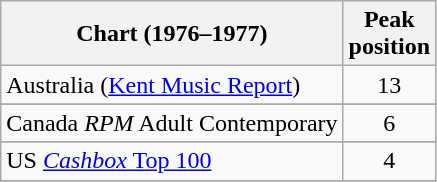<table class="wikitable sortable">
<tr>
<th>Chart (1976–1977)</th>
<th>Peak<br>position</th>
</tr>
<tr>
<td>Australia (<a href='#'>Kent Music Report</a>)</td>
<td align="center">13</td>
</tr>
<tr>
</tr>
<tr>
</tr>
<tr>
</tr>
<tr>
<td>Canada <em>RPM</em> Adult Contemporary</td>
<td style="text-align:center;">6</td>
</tr>
<tr>
</tr>
<tr>
</tr>
<tr>
</tr>
<tr>
</tr>
<tr>
<td align="left">US <a href='#'><em>Cashbox</em> Top 100</a></td>
<td style="text-align:center;">4</td>
</tr>
<tr>
</tr>
</table>
